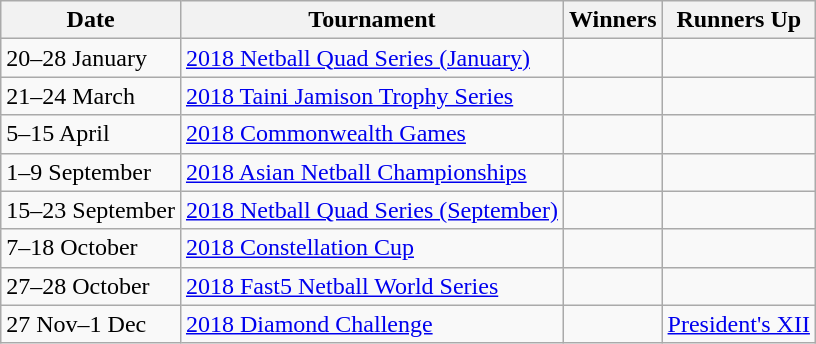<table class="wikitable collapsible">
<tr>
<th>Date</th>
<th>Tournament</th>
<th>Winners</th>
<th>Runners Up</th>
</tr>
<tr>
<td>20–28 January</td>
<td><a href='#'>2018 Netball Quad Series (January)</a></td>
<td></td>
<td></td>
</tr>
<tr>
<td>21–24 March</td>
<td><a href='#'>2018 Taini Jamison Trophy Series</a></td>
<td></td>
<td></td>
</tr>
<tr>
<td>5–15 April</td>
<td><a href='#'>2018 Commonwealth Games</a></td>
<td></td>
<td></td>
</tr>
<tr>
<td>1–9 September</td>
<td><a href='#'>2018 Asian Netball Championships</a></td>
<td></td>
<td></td>
</tr>
<tr>
<td>15–23 September</td>
<td><a href='#'>2018 Netball Quad Series (September)</a></td>
<td></td>
<td></td>
</tr>
<tr>
<td>7–18 October</td>
<td><a href='#'>2018 Constellation Cup</a></td>
<td></td>
<td></td>
</tr>
<tr>
<td>27–28 October</td>
<td><a href='#'>2018 Fast5 Netball World Series</a></td>
<td></td>
<td></td>
</tr>
<tr>
<td>27 Nov–1 Dec</td>
<td><a href='#'>2018 Diamond Challenge</a></td>
<td></td>
<td> <a href='#'>President's XII</a></td>
</tr>
</table>
